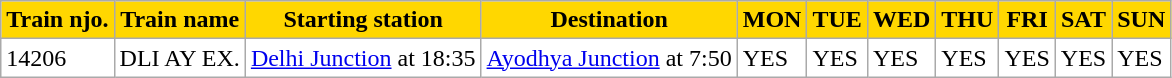<table class="wikitable sortable" style="background:#ffffff;">
<tr>
<th style="background-color:#FFD700">Train njo.</th>
<th ! style="background-color:#FFD700">Train name</th>
<th ! style="background-color:#FFD700">Starting station</th>
<th ! style="background-color:#FFD700">Destination</th>
<th ! style="background-color:#FFD700">MON</th>
<th ! style="background-color:#FFD700">TUE</th>
<th ! style="background-color:#FFD700">WED</th>
<th ! style="background-color:#FFD700">THU</th>
<th ! style="background-color:#FFD700">FRI</th>
<th ! style="background-color:#FFD700">SAT</th>
<th ! style="background-color:#FFD700">SUN</th>
</tr>
<tr>
<td align="left">14206</td>
<td align="left">DLI AY EX.</td>
<td align="left"><a href='#'>Delhi Junction</a> at 18:35</td>
<td align="left"><a href='#'>Ayodhya Junction</a> at 7:50</td>
<td align="left">YES</td>
<td align="left">YES</td>
<td align="left">YES</td>
<td align="left">YES</td>
<td align="left">YES</td>
<td align="left">YES</td>
<td align="left">YES</td>
</tr>
</table>
